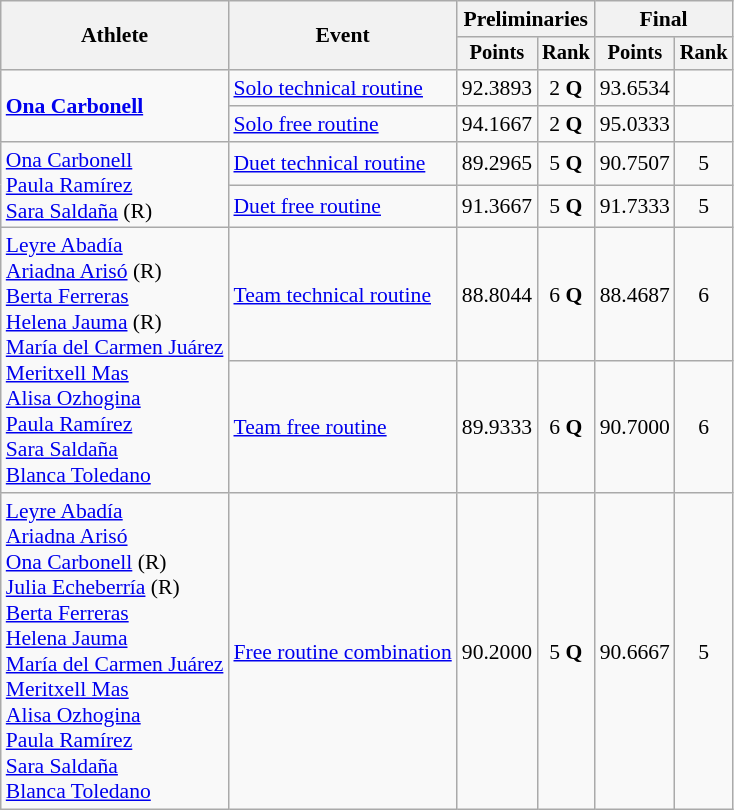<table class=wikitable style="font-size:90%">
<tr>
<th rowspan="2">Athlete</th>
<th rowspan="2">Event</th>
<th colspan="2">Preliminaries</th>
<th colspan="2">Final</th>
</tr>
<tr style="font-size:95%">
<th>Points</th>
<th>Rank</th>
<th>Points</th>
<th>Rank</th>
</tr>
<tr align=center>
<td align=left rowspan=2><strong><a href='#'>Ona Carbonell</a></strong></td>
<td align=left><a href='#'>Solo technical routine</a></td>
<td>92.3893</td>
<td>2 <strong>Q</strong></td>
<td>93.6534</td>
<td></td>
</tr>
<tr align=center>
<td align=left><a href='#'>Solo free routine</a></td>
<td>94.1667</td>
<td>2 <strong>Q</strong></td>
<td>95.0333</td>
<td></td>
</tr>
<tr align=center>
<td align=left rowspan=2><a href='#'>Ona Carbonell</a><br><a href='#'>Paula Ramírez</a><br><a href='#'>Sara Saldaña</a> (R)</td>
<td align=left><a href='#'>Duet technical routine</a></td>
<td>89.2965</td>
<td>5 <strong>Q</strong></td>
<td>90.7507</td>
<td>5</td>
</tr>
<tr align=center>
<td align=left><a href='#'>Duet free routine</a></td>
<td>91.3667</td>
<td>5 <strong>Q</strong></td>
<td>91.7333</td>
<td>5</td>
</tr>
<tr align=center>
<td align=left rowspan=2><a href='#'>Leyre Abadía</a><br><a href='#'>Ariadna Arisó</a> (R)<br><a href='#'>Berta Ferreras</a><br><a href='#'>Helena Jauma</a> (R)<br><a href='#'>María del Carmen Juárez</a><br><a href='#'>Meritxell Mas</a><br><a href='#'>Alisa Ozhogina</a><br><a href='#'>Paula Ramírez</a><br><a href='#'>Sara Saldaña</a><br><a href='#'>Blanca Toledano</a></td>
<td align=left><a href='#'>Team technical routine</a></td>
<td>88.8044</td>
<td>6 <strong>Q</strong></td>
<td>88.4687</td>
<td>6</td>
</tr>
<tr align=center>
<td align=left><a href='#'>Team free routine</a></td>
<td>89.9333</td>
<td>6 <strong>Q</strong></td>
<td>90.7000</td>
<td>6</td>
</tr>
<tr align=center>
<td align=left><a href='#'>Leyre Abadía</a><br><a href='#'>Ariadna Arisó</a><br><a href='#'>Ona Carbonell</a> (R)<br><a href='#'>Julia Echeberría</a> (R)<br><a href='#'>Berta Ferreras</a><br><a href='#'>Helena Jauma</a><br><a href='#'>María del Carmen Juárez</a><br><a href='#'>Meritxell Mas</a><br><a href='#'>Alisa Ozhogina</a><br><a href='#'>Paula Ramírez</a><br><a href='#'>Sara Saldaña</a><br><a href='#'>Blanca Toledano</a></td>
<td align=left><a href='#'>Free routine combination</a></td>
<td>90.2000</td>
<td>5 <strong>Q</strong></td>
<td>90.6667</td>
<td>5</td>
</tr>
</table>
